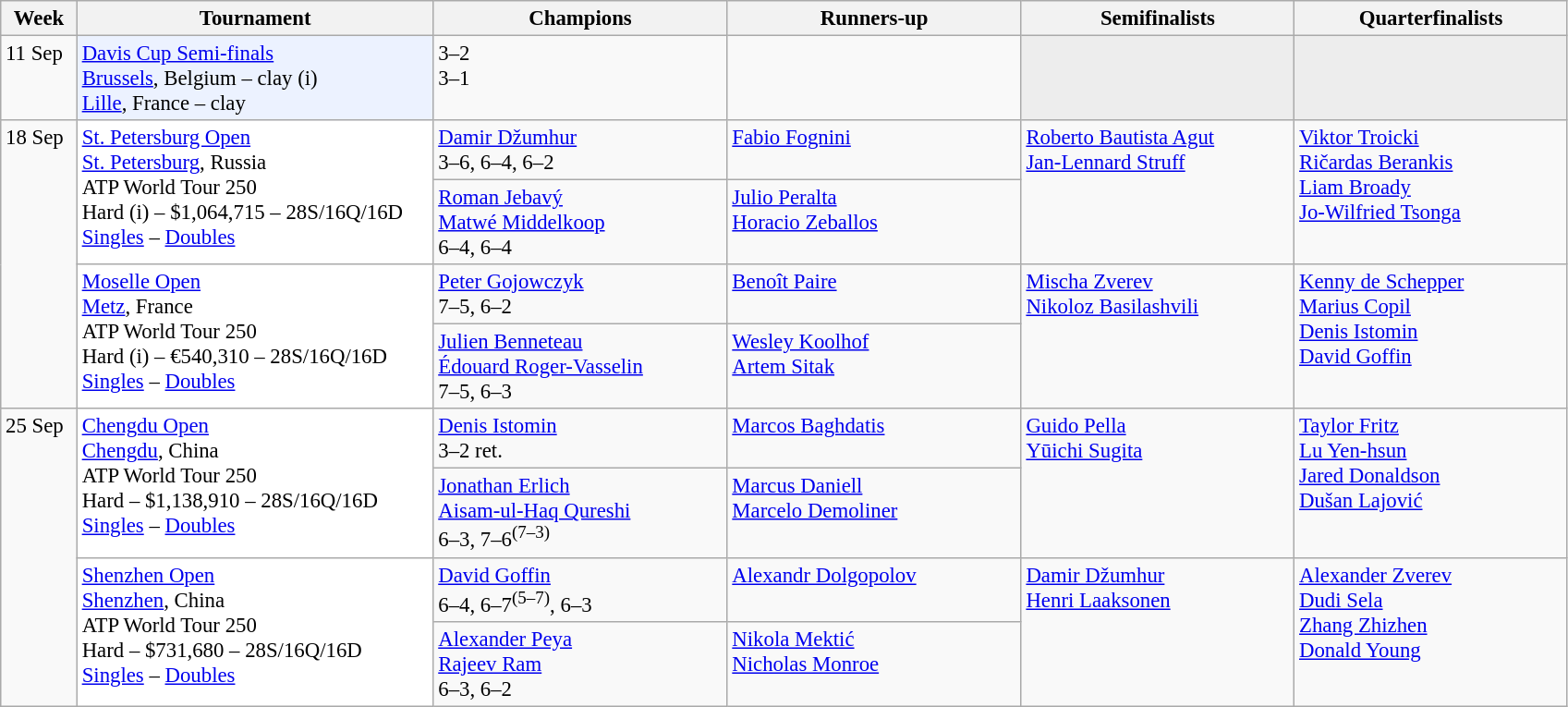<table class=wikitable style=font-size:95%>
<tr>
<th style="width:48px;">Week</th>
<th style="width:250px;">Tournament</th>
<th style="width:205px;">Champions</th>
<th style="width:205px;">Runners-up</th>
<th style="width:190px;">Semifinalists</th>
<th style="width:190px;">Quarterfinalists</th>
</tr>
<tr valign=top>
<td>11 Sep</td>
<td bgcolor=#ECF2FF><a href='#'>Davis Cup Semi-finals</a><br><a href='#'>Brussels</a>, Belgium – clay (i)<br><a href='#'>Lille</a>, France – clay</td>
<td> 3–2<br> 3–1</td>
<td><br>  </td>
<td bgcolor="#ededed"></td>
<td bgcolor="#ededed"></td>
</tr>
<tr valign=top>
<td rowspan=4>18 Sep</td>
<td bgcolor=#ffffff rowspan=2><a href='#'>St. Petersburg Open</a><br> <a href='#'>St. Petersburg</a>, Russia<br>ATP World Tour 250<br>Hard (i) – $1,064,715 – 28S/16Q/16D<br><a href='#'>Singles</a> – <a href='#'>Doubles</a></td>
<td> <a href='#'>Damir Džumhur</a> <br>3–6, 6–4, 6–2</td>
<td> <a href='#'>Fabio Fognini</a></td>
<td rowspan=2> <a href='#'>Roberto Bautista Agut</a> <br> <a href='#'>Jan-Lennard Struff</a></td>
<td rowspan=2> <a href='#'>Viktor Troicki</a><br> <a href='#'>Ričardas Berankis</a> <br>  <a href='#'>Liam Broady</a> <br>  <a href='#'>Jo-Wilfried Tsonga</a></td>
</tr>
<tr valign=top>
<td> <a href='#'>Roman Jebavý</a> <br>  <a href='#'>Matwé Middelkoop</a> <br> 6–4, 6–4</td>
<td> <a href='#'>Julio Peralta</a> <br>  <a href='#'>Horacio Zeballos</a></td>
</tr>
<tr valign=top>
<td bgcolor=#ffffff rowspan=2><a href='#'>Moselle Open</a><br> <a href='#'>Metz</a>, France<br>ATP World Tour 250<br>Hard (i) – €540,310 – 28S/16Q/16D<br><a href='#'>Singles</a> – <a href='#'>Doubles</a></td>
<td> <a href='#'>Peter Gojowczyk</a> <br> 7–5, 6–2</td>
<td> <a href='#'>Benoît Paire</a></td>
<td rowspan=2> <a href='#'>Mischa Zverev</a> <br> <a href='#'>Nikoloz Basilashvili</a></td>
<td rowspan=2> <a href='#'>Kenny de Schepper</a> <br> <a href='#'>Marius Copil</a> <br>  <a href='#'>Denis Istomin</a> <br> <a href='#'>David Goffin</a></td>
</tr>
<tr valign=top>
<td> <a href='#'>Julien Benneteau</a> <br>  <a href='#'>Édouard Roger-Vasselin</a> <br>7–5, 6–3</td>
<td> <a href='#'>Wesley Koolhof</a> <br>  <a href='#'>Artem Sitak</a></td>
</tr>
<tr valign=top>
<td rowspan=4>25 Sep</td>
<td bgcolor=#ffffff rowspan=2><a href='#'>Chengdu Open</a><br> <a href='#'>Chengdu</a>, China<br>ATP World Tour 250<br>Hard – $1,138,910 – 28S/16Q/16D<br><a href='#'>Singles</a> – <a href='#'>Doubles</a></td>
<td> <a href='#'>Denis Istomin</a> <br> 3–2 ret.</td>
<td> <a href='#'>Marcos Baghdatis</a></td>
<td rowspan=2> <a href='#'>Guido Pella</a> <br> <a href='#'>Yūichi Sugita</a></td>
<td rowspan=2> <a href='#'>Taylor Fritz</a><br> <a href='#'>Lu Yen-hsun</a> <br> <a href='#'>Jared Donaldson</a> <br> <a href='#'>Dušan Lajović</a></td>
</tr>
<tr valign=top>
<td> <a href='#'>Jonathan Erlich</a><br> <a href='#'>Aisam-ul-Haq Qureshi</a><br>6–3, 7–6<sup>(7–3)</sup></td>
<td> <a href='#'>Marcus Daniell</a><br> <a href='#'>Marcelo Demoliner</a></td>
</tr>
<tr valign=top>
<td bgcolor=#ffffff rowspan=2><a href='#'>Shenzhen Open</a><br> <a href='#'>Shenzhen</a>, China<br>ATP World Tour 250<br>Hard – $731,680 – 28S/16Q/16D<br><a href='#'>Singles</a> – <a href='#'>Doubles</a></td>
<td> <a href='#'>David Goffin</a><br>6–4, 6–7<sup>(5–7)</sup>, 6–3</td>
<td> <a href='#'>Alexandr Dolgopolov</a></td>
<td rowspan=2> <a href='#'>Damir Džumhur</a><br> <a href='#'>Henri Laaksonen</a></td>
<td rowspan=2> <a href='#'>Alexander Zverev</a> <br> <a href='#'>Dudi Sela</a> <br> <a href='#'>Zhang Zhizhen</a><br> <a href='#'>Donald Young</a></td>
</tr>
<tr valign=top>
<td> <a href='#'>Alexander Peya</a><br> <a href='#'>Rajeev Ram</a><br>6–3, 6–2</td>
<td> <a href='#'>Nikola Mektić</a><br> <a href='#'>Nicholas Monroe</a></td>
</tr>
</table>
